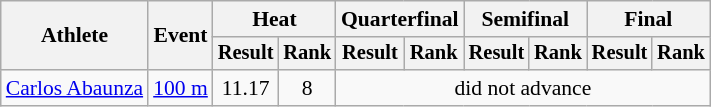<table class=wikitable style="font-size:90%">
<tr>
<th rowspan="2">Athlete</th>
<th rowspan="2">Event</th>
<th colspan="2">Heat</th>
<th colspan="2">Quarterfinal</th>
<th colspan="2">Semifinal</th>
<th colspan="2">Final</th>
</tr>
<tr style="font-size:95%">
<th>Result</th>
<th>Rank</th>
<th>Result</th>
<th>Rank</th>
<th>Result</th>
<th>Rank</th>
<th>Result</th>
<th>Rank</th>
</tr>
<tr align=center>
<td align=left><a href='#'>Carlos Abaunza</a></td>
<td align=left><a href='#'>100 m</a></td>
<td>11.17</td>
<td>8</td>
<td colspan=6>did not advance</td>
</tr>
</table>
